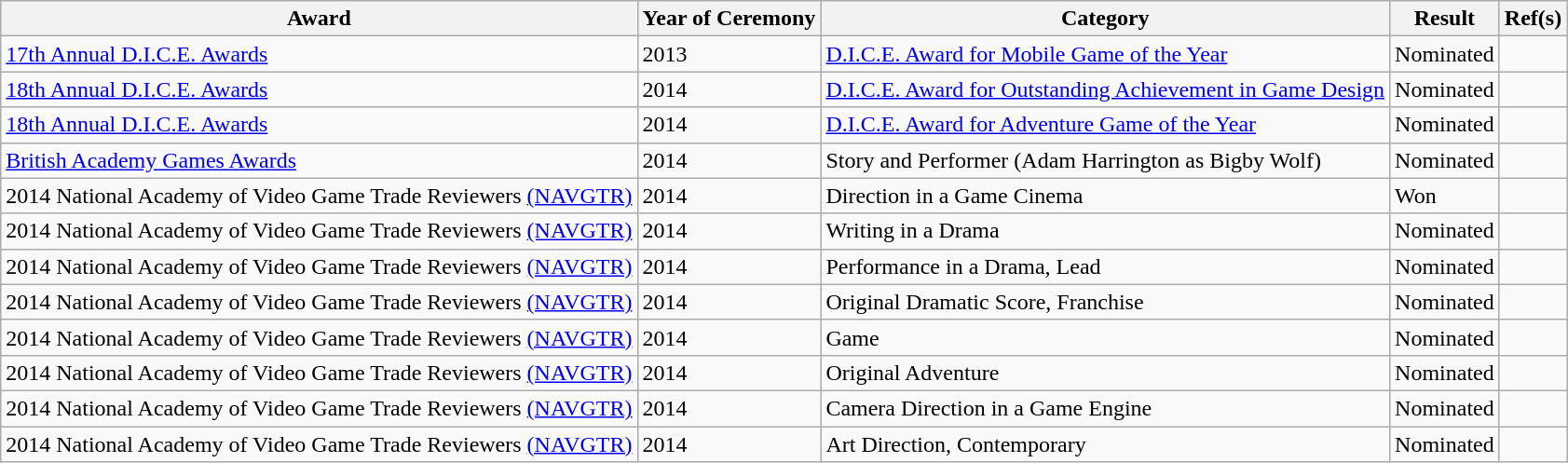<table class="wikitable sortable mw-collapsible">
<tr>
<th>Award</th>
<th>Year of Ceremony</th>
<th>Category</th>
<th>Result</th>
<th>Ref(s)</th>
</tr>
<tr>
<td><a href='#'>17th Annual D.I.C.E. Awards</a></td>
<td>2013</td>
<td><a href='#'>D.I.C.E. Award for Mobile Game of the Year</a></td>
<td>Nominated</td>
<td></td>
</tr>
<tr>
<td><a href='#'>18th Annual D.I.C.E. Awards</a></td>
<td>2014</td>
<td><a href='#'>D.I.C.E. Award for Outstanding Achievement in Game Design</a></td>
<td>Nominated</td>
<td></td>
</tr>
<tr>
<td><a href='#'>18th Annual D.I.C.E. Awards</a></td>
<td>2014</td>
<td><a href='#'>D.I.C.E. Award for Adventure Game of the Year</a></td>
<td>Nominated</td>
<td></td>
</tr>
<tr>
<td><a href='#'>British Academy Games Awards</a></td>
<td>2014</td>
<td>Story and Performer (Adam Harrington as Bigby Wolf)</td>
<td>Nominated</td>
<td></td>
</tr>
<tr>
<td>2014 National Academy of Video Game Trade Reviewers <a href='#'>(NAVGTR)</a></td>
<td>2014</td>
<td>Direction in a Game Cinema</td>
<td>Won</td>
<td></td>
</tr>
<tr>
<td>2014 National Academy of Video Game Trade Reviewers <a href='#'>(NAVGTR)</a></td>
<td>2014</td>
<td>Writing in a Drama</td>
<td>Nominated</td>
<td></td>
</tr>
<tr>
<td>2014 National Academy of Video Game Trade Reviewers <a href='#'>(NAVGTR)</a></td>
<td>2014</td>
<td>Performance in a Drama, Lead</td>
<td>Nominated</td>
<td></td>
</tr>
<tr>
<td>2014 National Academy of Video Game Trade Reviewers <a href='#'>(NAVGTR)</a></td>
<td>2014</td>
<td>Original Dramatic Score, Franchise</td>
<td>Nominated</td>
<td></td>
</tr>
<tr>
<td>2014 National Academy of Video Game Trade Reviewers <a href='#'>(NAVGTR)</a></td>
<td>2014</td>
<td>Game</td>
<td>Nominated</td>
<td></td>
</tr>
<tr>
<td>2014 National Academy of Video Game Trade Reviewers <a href='#'>(NAVGTR)</a></td>
<td>2014</td>
<td>Original Adventure</td>
<td>Nominated</td>
<td></td>
</tr>
<tr>
<td>2014 National Academy of Video Game Trade Reviewers <a href='#'>(NAVGTR)</a></td>
<td>2014</td>
<td>Camera Direction in a Game Engine</td>
<td>Nominated</td>
<td></td>
</tr>
<tr>
<td>2014 National Academy of Video Game Trade Reviewers <a href='#'>(NAVGTR)</a></td>
<td>2014</td>
<td>Art Direction, Contemporary</td>
<td>Nominated</td>
<td></td>
</tr>
</table>
